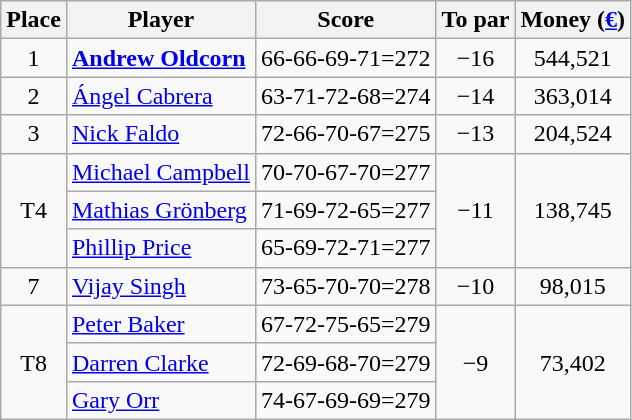<table class="wikitable">
<tr>
<th>Place</th>
<th>Player</th>
<th>Score</th>
<th>To par</th>
<th>Money (<a href='#'>€</a>)</th>
</tr>
<tr>
<td align=center>1</td>
<td> <strong><a href='#'>Andrew Oldcorn</a></strong></td>
<td align=center>66-66-69-71=272</td>
<td align=center>−16</td>
<td align=center>544,521</td>
</tr>
<tr>
<td align=center>2</td>
<td> <a href='#'>Ángel Cabrera</a></td>
<td align=center>63-71-72-68=274</td>
<td align=center>−14</td>
<td align=center>363,014</td>
</tr>
<tr>
<td align=center>3</td>
<td> <a href='#'>Nick Faldo</a></td>
<td align=center>72-66-70-67=275</td>
<td align=center>−13</td>
<td align=center>204,524</td>
</tr>
<tr>
<td rowspan="3" align=center>T4</td>
<td> <a href='#'>Michael Campbell</a></td>
<td align=center>70-70-67-70=277</td>
<td rowspan="3" align=center>−11</td>
<td rowspan="3" align=center>138,745</td>
</tr>
<tr>
<td> <a href='#'>Mathias Grönberg</a></td>
<td align=center>71-69-72-65=277</td>
</tr>
<tr>
<td> <a href='#'>Phillip Price</a></td>
<td align=center>65-69-72-71=277</td>
</tr>
<tr>
<td align=center>7</td>
<td> <a href='#'>Vijay Singh</a></td>
<td align=center>73-65-70-70=278</td>
<td align=center>−10</td>
<td align=center>98,015</td>
</tr>
<tr>
<td rowspan="3" align=center>T8</td>
<td> <a href='#'>Peter Baker</a></td>
<td align=center>67-72-75-65=279</td>
<td rowspan="3" align=center>−9</td>
<td rowspan="3" align=center>73,402</td>
</tr>
<tr>
<td> <a href='#'>Darren Clarke</a></td>
<td align=center>72-69-68-70=279</td>
</tr>
<tr>
<td> <a href='#'>Gary Orr</a></td>
<td align=center>74-67-69-69=279</td>
</tr>
</table>
